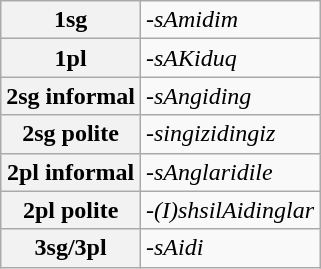<table class="wikitable">
<tr>
<th>1sg</th>
<td><em>-sAmidim</em></td>
</tr>
<tr>
<th>1pl</th>
<td><em>-sAKiduq</em></td>
</tr>
<tr>
<th>2sg informal</th>
<td><em>-sAngiding</em></td>
</tr>
<tr>
<th>2sg polite</th>
<td><em>-singizidingiz</em></td>
</tr>
<tr>
<th>2pl informal</th>
<td><em>-sAnglaridile</em></td>
</tr>
<tr>
<th>2pl polite</th>
<td><em>-(I)shsilAidinglar</em></td>
</tr>
<tr>
<th>3sg/3pl</th>
<td><em>-sAidi</em></td>
</tr>
</table>
